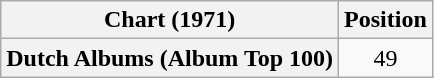<table class="wikitable plainrowheaders" style="text-align:center">
<tr>
<th scope="col">Chart (1971)</th>
<th scope="col">Position</th>
</tr>
<tr>
<th scope="row">Dutch Albums (Album Top 100)</th>
<td>49</td>
</tr>
</table>
